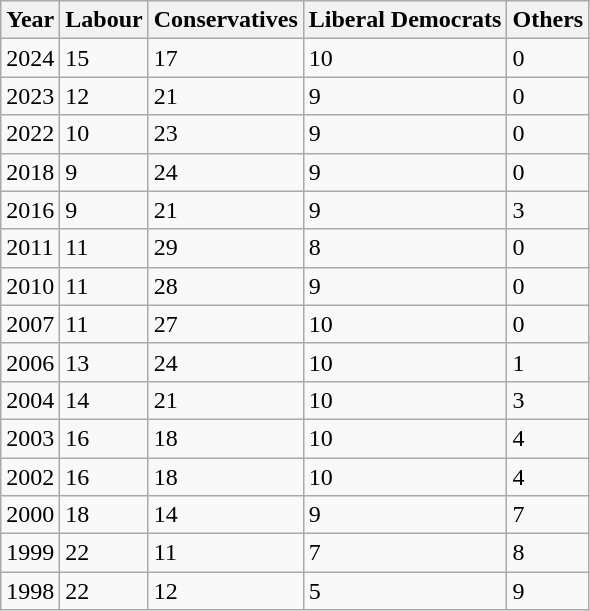<table class="wikitable">
<tr>
<th>Year</th>
<th>Labour</th>
<th>Conservatives</th>
<th>Liberal Democrats</th>
<th>Others</th>
</tr>
<tr>
<td>2024</td>
<td>15</td>
<td>17</td>
<td>10</td>
<td>0</td>
</tr>
<tr>
<td>2023</td>
<td>12</td>
<td>21</td>
<td>9</td>
<td>0</td>
</tr>
<tr>
<td>2022</td>
<td>10</td>
<td>23</td>
<td>9</td>
<td>0</td>
</tr>
<tr>
<td>2018</td>
<td>9</td>
<td>24</td>
<td>9</td>
<td>0</td>
</tr>
<tr>
<td>2016</td>
<td>9</td>
<td>21</td>
<td>9</td>
<td>3</td>
</tr>
<tr>
<td>2011</td>
<td>11</td>
<td>29</td>
<td>8</td>
<td>0</td>
</tr>
<tr>
<td>2010</td>
<td>11</td>
<td>28</td>
<td>9</td>
<td>0</td>
</tr>
<tr>
<td>2007</td>
<td>11</td>
<td>27</td>
<td>10</td>
<td>0</td>
</tr>
<tr>
<td>2006</td>
<td>13</td>
<td>24</td>
<td>10</td>
<td>1</td>
</tr>
<tr>
<td>2004</td>
<td>14</td>
<td>21</td>
<td>10</td>
<td>3</td>
</tr>
<tr>
<td>2003</td>
<td>16</td>
<td>18</td>
<td>10</td>
<td>4</td>
</tr>
<tr>
<td>2002</td>
<td>16</td>
<td>18</td>
<td>10</td>
<td>4</td>
</tr>
<tr>
<td>2000</td>
<td>18</td>
<td>14</td>
<td>9</td>
<td>7</td>
</tr>
<tr>
<td>1999</td>
<td>22</td>
<td>11</td>
<td>7</td>
<td>8</td>
</tr>
<tr>
<td>1998</td>
<td>22</td>
<td>12</td>
<td>5</td>
<td>9</td>
</tr>
</table>
